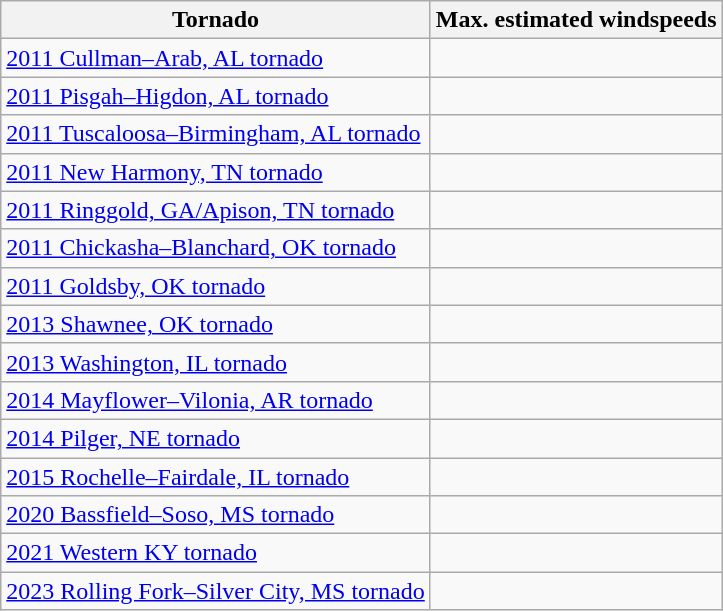<table class="wikitable">
<tr>
<th>Tornado</th>
<th>Max. estimated windspeeds</th>
</tr>
<tr>
<td><a href='#'>2011 Cullman–Arab, AL tornado</a></td>
<td></td>
</tr>
<tr>
<td><a href='#'>2011 Pisgah–Higdon, AL tornado</a></td>
<td></td>
</tr>
<tr>
<td><a href='#'>2011 Tuscaloosa–Birmingham, AL tornado</a></td>
<td></td>
</tr>
<tr>
<td><a href='#'>2011 New Harmony, TN tornado</a></td>
<td></td>
</tr>
<tr>
<td><a href='#'>2011 Ringgold, GA/Apison, TN tornado</a></td>
<td></td>
</tr>
<tr>
<td><a href='#'>2011 Chickasha–Blanchard, OK tornado</a></td>
<td></td>
</tr>
<tr>
<td><a href='#'>2011 Goldsby, OK tornado</a></td>
<td></td>
</tr>
<tr>
<td><a href='#'>2013 Shawnee, OK tornado</a></td>
<td></td>
</tr>
<tr>
<td><a href='#'>2013 Washington, IL tornado</a></td>
<td></td>
</tr>
<tr>
<td><a href='#'>2014 Mayflower–Vilonia, AR tornado</a></td>
<td></td>
</tr>
<tr>
<td><a href='#'>2014 Pilger, NE tornado</a></td>
<td></td>
</tr>
<tr>
<td><a href='#'>2015 Rochelle–Fairdale, IL tornado</a></td>
<td></td>
</tr>
<tr>
<td><a href='#'>2020 Bassfield–Soso, MS tornado</a></td>
<td></td>
</tr>
<tr>
<td><a href='#'>2021 Western KY tornado</a></td>
<td></td>
</tr>
<tr>
<td><a href='#'>2023 Rolling Fork–Silver City, MS tornado</a></td>
<td></td>
</tr>
</table>
